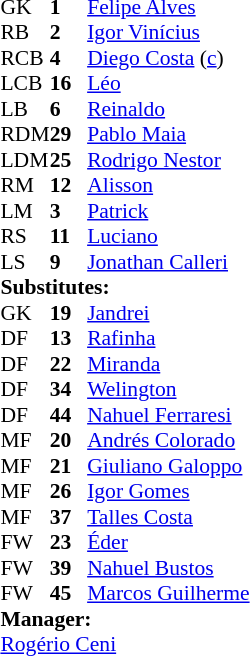<table style="font-size:90%; margin:0.2em auto;" cellspacing="0" cellpadding="0">
<tr>
<th width="25"></th>
<th width="25"></th>
</tr>
<tr>
<td>GK</td>
<td><strong>1</strong></td>
<td> <a href='#'>Felipe Alves</a></td>
</tr>
<tr>
<td>RB</td>
<td><strong>2</strong></td>
<td> <a href='#'>Igor Vinícius</a></td>
</tr>
<tr>
<td>RCB</td>
<td><strong>4</strong></td>
<td> <a href='#'>Diego Costa</a> (<a href='#'>c</a>)</td>
<td></td>
</tr>
<tr>
<td>LCB</td>
<td><strong>16</strong></td>
<td> <a href='#'>Léo</a></td>
</tr>
<tr>
<td>LB</td>
<td><strong>6</strong></td>
<td> <a href='#'>Reinaldo</a></td>
<td></td>
</tr>
<tr>
<td>RDM</td>
<td><strong>29</strong></td>
<td> <a href='#'>Pablo Maia</a></td>
</tr>
<tr>
<td>LDM</td>
<td><strong>25</strong></td>
<td> <a href='#'>Rodrigo Nestor</a></td>
<td></td>
<td></td>
</tr>
<tr>
<td>RM</td>
<td><strong>12</strong></td>
<td> <a href='#'>Alisson</a></td>
<td></td>
<td></td>
</tr>
<tr>
<td>LM</td>
<td><strong>3</strong></td>
<td> <a href='#'>Patrick</a></td>
<td></td>
<td></td>
</tr>
<tr>
<td>RS</td>
<td><strong>11</strong></td>
<td> <a href='#'>Luciano</a></td>
</tr>
<tr>
<td>LS</td>
<td><strong>9</strong></td>
<td> <a href='#'>Jonathan Calleri</a></td>
<td></td>
</tr>
<tr>
<td colspan=3><strong>Substitutes:</strong></td>
</tr>
<tr>
<td>GK</td>
<td><strong>19</strong></td>
<td> <a href='#'>Jandrei</a></td>
</tr>
<tr>
<td>DF</td>
<td><strong>13</strong></td>
<td> <a href='#'>Rafinha</a></td>
</tr>
<tr>
<td>DF</td>
<td><strong>22</strong></td>
<td> <a href='#'>Miranda</a></td>
</tr>
<tr>
<td>DF</td>
<td><strong>34</strong></td>
<td> <a href='#'>Welington</a></td>
</tr>
<tr>
<td>DF</td>
<td><strong>44</strong></td>
<td> <a href='#'>Nahuel Ferraresi</a></td>
</tr>
<tr>
<td>MF</td>
<td><strong>20</strong></td>
<td> <a href='#'>Andrés Colorado</a></td>
</tr>
<tr>
<td>MF</td>
<td><strong>21</strong></td>
<td> <a href='#'>Giuliano Galoppo</a></td>
<td></td>
<td></td>
</tr>
<tr>
<td>MF</td>
<td><strong>26</strong></td>
<td> <a href='#'>Igor Gomes</a></td>
<td></td>
<td></td>
</tr>
<tr>
<td>MF</td>
<td><strong>37</strong></td>
<td> <a href='#'>Talles Costa</a></td>
</tr>
<tr>
<td>FW</td>
<td><strong>23</strong></td>
<td> <a href='#'>Éder</a></td>
<td></td>
<td></td>
</tr>
<tr>
<td>FW</td>
<td><strong>39</strong></td>
<td> <a href='#'>Nahuel Bustos</a></td>
</tr>
<tr>
<td>FW</td>
<td><strong>45</strong></td>
<td> <a href='#'>Marcos Guilherme</a></td>
</tr>
<tr>
<td colspan=3><strong>Manager:</strong></td>
</tr>
<tr>
<td colspan="4"> <a href='#'>Rogério Ceni</a></td>
</tr>
</table>
